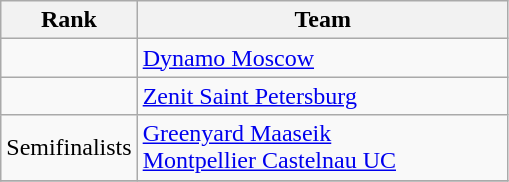<table class="wikitable" style="text-align:center">
<tr>
<th width=40>Rank</th>
<th width=240>Team</th>
</tr>
<tr>
<td></td>
<td align=left> <a href='#'>Dynamo Moscow</a></td>
</tr>
<tr>
<td></td>
<td align=left> <a href='#'>Zenit Saint Petersburg</a></td>
</tr>
<tr>
<td>Semifinalists</td>
<td align=left> <a href='#'>Greenyard Maaseik</a><br>  <a href='#'>Montpellier Castelnau UC</a></td>
</tr>
<tr>
</tr>
</table>
